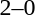<table style="text-align:center">
<tr>
<th width=200></th>
<th width=100></th>
<th width=200></th>
</tr>
<tr>
<td align=right></td>
<td>2–0</td>
<td align=left></td>
</tr>
<tr>
</tr>
</table>
